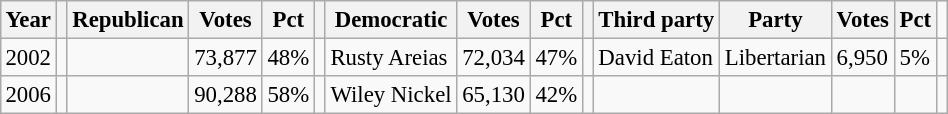<table class="wikitable" style="margin:0.5em ; font-size:95%">
<tr>
<th>Year</th>
<th></th>
<th>Republican</th>
<th>Votes</th>
<th>Pct</th>
<th></th>
<th>Democratic</th>
<th>Votes</th>
<th>Pct</th>
<th></th>
<th>Third party</th>
<th>Party</th>
<th>Votes</th>
<th>Pct</th>
</tr>
<tr>
<td>2002</td>
<td></td>
<td></td>
<td>73,877</td>
<td>48%</td>
<td></td>
<td>Rusty Areias</td>
<td>72,034</td>
<td>47%</td>
<td></td>
<td>David Eaton</td>
<td>Libertarian</td>
<td>6,950</td>
<td>5%</td>
<td></td>
</tr>
<tr>
<td>2006</td>
<td></td>
<td></td>
<td>90,288</td>
<td>58%</td>
<td></td>
<td>Wiley Nickel</td>
<td>65,130</td>
<td>42%</td>
<td></td>
<td></td>
<td></td>
<td></td>
<td></td>
<td></td>
</tr>
</table>
